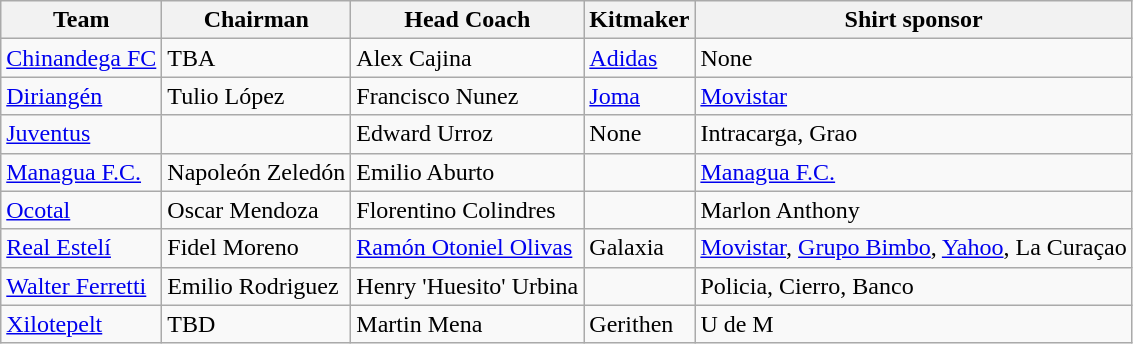<table class="wikitable sortable" style="text-align: left;">
<tr>
<th>Team</th>
<th>Chairman</th>
<th>Head Coach</th>
<th>Kitmaker</th>
<th>Shirt sponsor</th>
</tr>
<tr>
<td><a href='#'>Chinandega FC</a></td>
<td> TBA</td>
<td> Alex Cajina</td>
<td><a href='#'>Adidas</a></td>
<td>None</td>
</tr>
<tr>
<td><a href='#'>Diriangén</a></td>
<td> Tulio López</td>
<td> Francisco Nunez</td>
<td><a href='#'>Joma</a></td>
<td><a href='#'>Movistar</a></td>
</tr>
<tr>
<td><a href='#'>Juventus</a></td>
<td></td>
<td> Edward Urroz</td>
<td>None</td>
<td>Intracarga, Grao</td>
</tr>
<tr>
<td><a href='#'>Managua F.C.</a></td>
<td> Napoleón Zeledón</td>
<td> Emilio Aburto</td>
<td></td>
<td><a href='#'>Managua F.C.</a></td>
</tr>
<tr>
<td><a href='#'>Ocotal</a></td>
<td> Oscar Mendoza</td>
<td> Florentino Colindres</td>
<td></td>
<td>Marlon Anthony</td>
</tr>
<tr>
<td><a href='#'>Real Estelí</a></td>
<td> Fidel Moreno</td>
<td> <a href='#'>Ramón Otoniel Olivas</a></td>
<td>Galaxia</td>
<td><a href='#'>Movistar</a>, <a href='#'>Grupo Bimbo</a>, <a href='#'>Yahoo</a>, La Curaçao</td>
</tr>
<tr>
<td><a href='#'>Walter Ferretti</a></td>
<td> Emilio Rodriguez</td>
<td> Henry 'Huesito' Urbina</td>
<td></td>
<td>Policia, Cierro, Banco</td>
</tr>
<tr>
<td><a href='#'>Xilotepelt</a></td>
<td> TBD</td>
<td> Martin Mena</td>
<td>Gerithen</td>
<td>U de M</td>
</tr>
</table>
